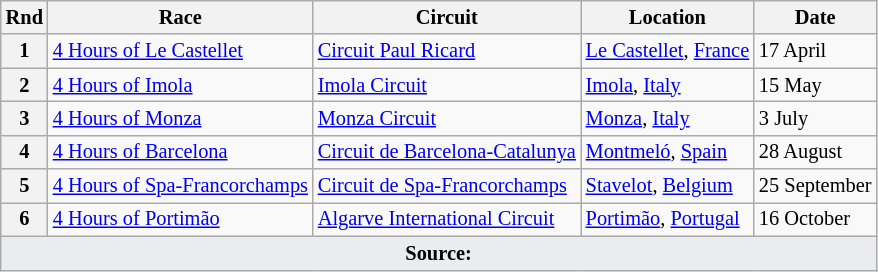<table class="wikitable" style="font-size: 85%;">
<tr>
<th>Rnd</th>
<th>Race</th>
<th>Circuit</th>
<th>Location</th>
<th>Date</th>
</tr>
<tr>
<th>1</th>
<td><a href='#'>4 Hours of Le Castellet</a></td>
<td> <a href='#'>Circuit Paul Ricard</a></td>
<td><a href='#'>Le Castellet</a>, <a href='#'>France</a></td>
<td>17 April</td>
</tr>
<tr>
<th>2</th>
<td><a href='#'>4 Hours of Imola</a></td>
<td> <a href='#'>Imola Circuit</a></td>
<td><a href='#'>Imola</a>, <a href='#'>Italy</a></td>
<td>15 May</td>
</tr>
<tr>
<th>3</th>
<td><a href='#'>4 Hours of Monza</a></td>
<td> <a href='#'>Monza Circuit</a></td>
<td><a href='#'>Monza</a>, <a href='#'>Italy</a></td>
<td>3 July</td>
</tr>
<tr>
<th>4</th>
<td><a href='#'>4 Hours of Barcelona</a></td>
<td> <a href='#'>Circuit de Barcelona-Catalunya</a></td>
<td><a href='#'>Montmeló</a>, <a href='#'>Spain</a></td>
<td>28 August</td>
</tr>
<tr>
<th>5</th>
<td><a href='#'>4 Hours of Spa-Francorchamps</a></td>
<td> <a href='#'>Circuit de Spa-Francorchamps</a></td>
<td><a href='#'>Stavelot</a>, <a href='#'>Belgium</a></td>
<td>25 September</td>
</tr>
<tr>
<th>6</th>
<td><a href='#'>4 Hours of Portimão</a></td>
<td> <a href='#'>Algarve International Circuit</a></td>
<td><a href='#'>Portimão</a>, <a href='#'>Portugal</a></td>
<td>16 October</td>
</tr>
<tr class="sortbottom">
<td colspan="5" style="background-color:#EAECF0;text-align:center"><strong>Source:</strong></td>
</tr>
</table>
